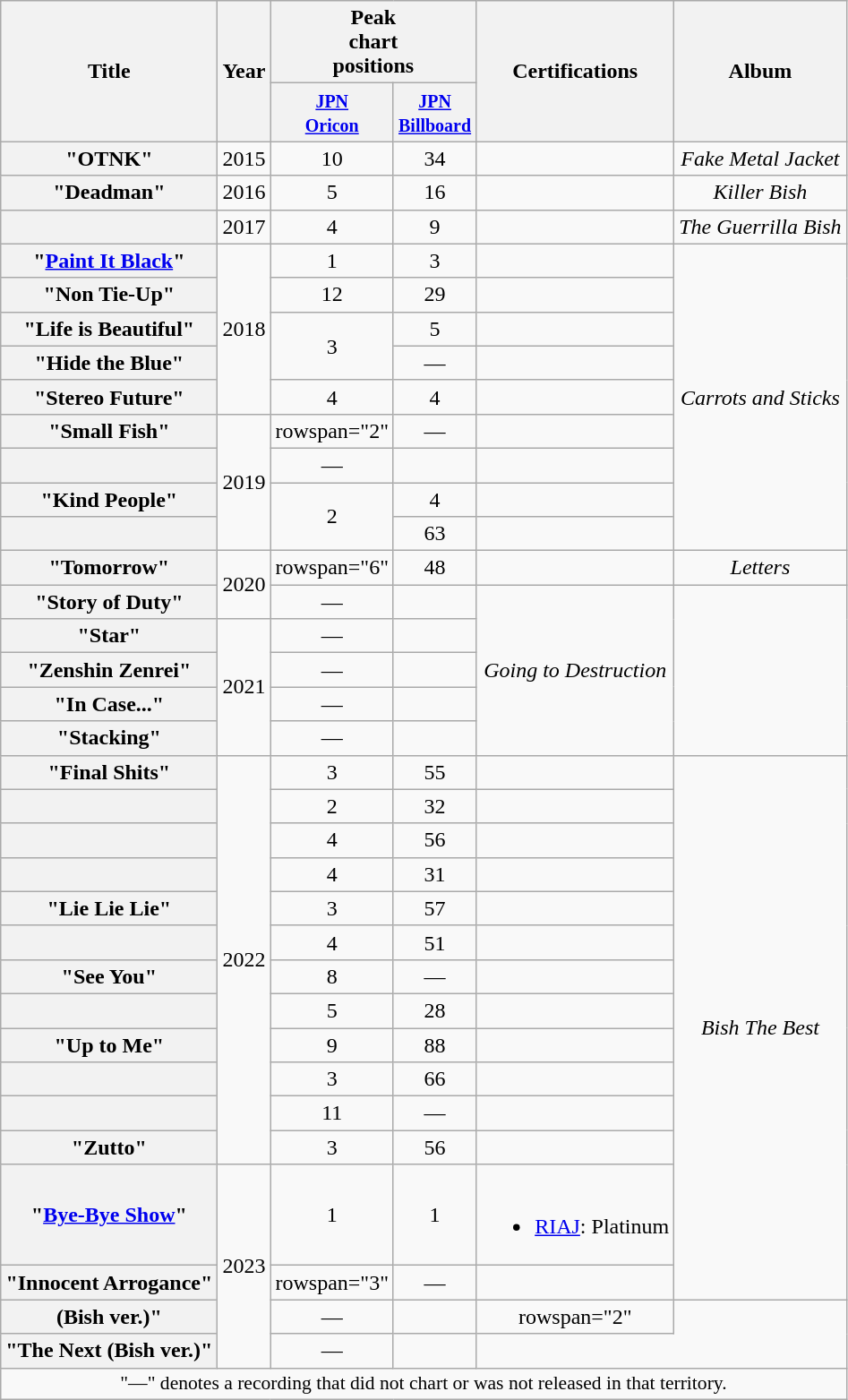<table class="wikitable plainrowheaders" style="text-align:center;">
<tr>
<th scope="col" rowspan="2">Title</th>
<th scope="col" rowspan="2">Year</th>
<th scope="col" colspan="2">Peak <br> chart <br> positions</th>
<th scope="col" rowspan="2">Certifications</th>
<th scope="col" rowspan="2">Album</th>
</tr>
<tr>
<th scope="col"><small><a href='#'>JPN<br>Oricon</a></small><br></th>
<th scope="col"><small><a href='#'>JPN<br>Billboard</a></small><br></th>
</tr>
<tr>
<th scope="row">"OTNK"</th>
<td>2015</td>
<td>10</td>
<td>34</td>
<td></td>
<td><em>Fake Metal Jacket</em></td>
</tr>
<tr>
<th scope="row">"Deadman"</th>
<td>2016</td>
<td>5</td>
<td>16</td>
<td></td>
<td><em>Killer Bish</em></td>
</tr>
<tr>
<th scope="row"></th>
<td>2017</td>
<td>4</td>
<td>9</td>
<td></td>
<td><em>The Guerrilla Bish</em></td>
</tr>
<tr>
<th scope="row">"<a href='#'>Paint It Black</a>"</th>
<td rowspan="5">2018</td>
<td>1</td>
<td>3</td>
<td></td>
<td rowspan="9"><em>Carrots and Sticks</em></td>
</tr>
<tr>
<th scope="row">"Non Tie-Up"</th>
<td>12</td>
<td>29</td>
<td></td>
</tr>
<tr>
<th scope="row">"Life is Beautiful"</th>
<td rowspan="2">3</td>
<td>5</td>
<td></td>
</tr>
<tr>
<th scope="row">"Hide the Blue"</th>
<td>—</td>
<td></td>
</tr>
<tr>
<th scope="row">"Stereo Future"</th>
<td>4</td>
<td>4</td>
<td></td>
</tr>
<tr>
<th scope="row">"Small Fish"</th>
<td rowspan="4">2019</td>
<td>rowspan="2" </td>
<td>—</td>
<td></td>
</tr>
<tr>
<th scope="row"></th>
<td>—</td>
<td></td>
</tr>
<tr>
<th scope="row">"Kind People"</th>
<td rowspan="2">2</td>
<td>4</td>
<td></td>
</tr>
<tr>
<th scope="row"></th>
<td>63</td>
<td></td>
</tr>
<tr>
<th scope="row">"Tomorrow"</th>
<td rowspan="2">2020</td>
<td>rowspan="6" </td>
<td>48</td>
<td></td>
<td><em>Letters</em></td>
</tr>
<tr>
<th scope="row">"Story of Duty"</th>
<td>—</td>
<td></td>
<td rowspan="5"><em>Going to Destruction</em></td>
</tr>
<tr>
<th scope="row">"Star"</th>
<td rowspan="4">2021</td>
<td>—</td>
<td></td>
</tr>
<tr>
<th scope="row">"Zenshin Zenrei"</th>
<td>—</td>
<td></td>
</tr>
<tr>
<th scope="row">"In Case..."</th>
<td>—</td>
<td></td>
</tr>
<tr>
<th scope="row">"Stacking"</th>
<td>—</td>
<td></td>
</tr>
<tr>
<th scope="row">"Final Shits"</th>
<td rowspan="12">2022</td>
<td>3</td>
<td>55</td>
<td></td>
<td rowspan="14"><em>Bish The Best</em></td>
</tr>
<tr>
<th scope="row"></th>
<td>2</td>
<td>32</td>
<td></td>
</tr>
<tr>
<th scope="row"></th>
<td>4</td>
<td>56</td>
<td></td>
</tr>
<tr>
<th scope="row"></th>
<td>4</td>
<td>31</td>
<td></td>
</tr>
<tr>
<th scope="row">"Lie Lie Lie"</th>
<td>3</td>
<td>57</td>
<td></td>
</tr>
<tr>
<th scope="row"></th>
<td>4</td>
<td>51</td>
<td></td>
</tr>
<tr>
<th scope="row">"See You"</th>
<td>8</td>
<td>—</td>
<td></td>
</tr>
<tr>
<th scope="row"></th>
<td>5</td>
<td>28</td>
<td></td>
</tr>
<tr>
<th scope="row">"Up to Me"</th>
<td>9</td>
<td>88</td>
<td></td>
</tr>
<tr>
<th scope="row"></th>
<td>3</td>
<td>66</td>
<td></td>
</tr>
<tr>
<th scope="row"></th>
<td>11</td>
<td>—</td>
<td></td>
</tr>
<tr>
<th scope="row">"Zutto"</th>
<td>3</td>
<td>56</td>
<td></td>
</tr>
<tr>
<th scope="row">"<a href='#'>Bye-Bye Show</a>"</th>
<td rowspan="4">2023</td>
<td>1</td>
<td>1</td>
<td><br><ul><li><a href='#'>RIAJ</a>: Platinum</li></ul></td>
</tr>
<tr>
<th scope="row">"Innocent Arrogance"</th>
<td>rowspan="3" </td>
<td>—</td>
<td></td>
</tr>
<tr>
<th scope="row"> (Bish ver.)"</th>
<td>—</td>
<td></td>
<td>rowspan="2" </td>
</tr>
<tr>
<th scope="row">"The Next (Bish ver.)"</th>
<td>—</td>
<td></td>
</tr>
<tr>
<td colspan="6" style="font-size:90%">"—" denotes a recording that did not chart or was not released in that territory.</td>
</tr>
</table>
